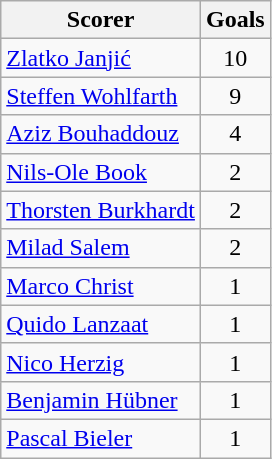<table class="wikitable">
<tr>
<th>Scorer</th>
<th>Goals</th>
</tr>
<tr>
<td> <a href='#'>Zlatko Janjić</a></td>
<td align=center>10</td>
</tr>
<tr>
<td> <a href='#'>Steffen Wohlfarth</a></td>
<td align=center>9</td>
</tr>
<tr>
<td> <a href='#'>Aziz Bouhaddouz</a></td>
<td align=center>4</td>
</tr>
<tr>
<td> <a href='#'>Nils-Ole Book</a></td>
<td align=center>2</td>
</tr>
<tr>
<td> <a href='#'>Thorsten Burkhardt</a></td>
<td align=center>2</td>
</tr>
<tr>
<td> <a href='#'>Milad Salem</a></td>
<td align=center>2</td>
</tr>
<tr>
<td> <a href='#'>Marco Christ</a></td>
<td align=center>1</td>
</tr>
<tr>
<td> <a href='#'>Quido Lanzaat</a></td>
<td align=center>1</td>
</tr>
<tr>
<td> <a href='#'>Nico Herzig</a></td>
<td align=center>1</td>
</tr>
<tr>
<td> <a href='#'>Benjamin Hübner</a></td>
<td align=center>1</td>
</tr>
<tr>
<td> <a href='#'>Pascal Bieler</a></td>
<td align=center>1</td>
</tr>
</table>
